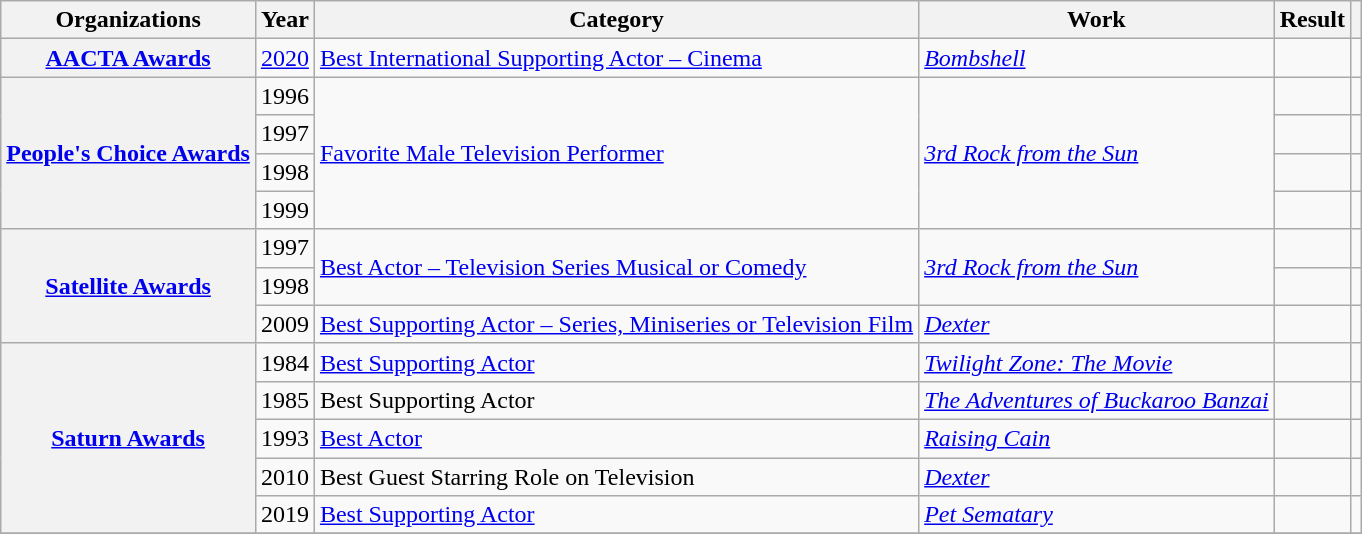<table class= "wikitable plainrowheaders sortable">
<tr>
<th>Organizations</th>
<th scope="col">Year</th>
<th scope="col">Category</th>
<th scope="col">Work</th>
<th scope="col">Result</th>
<th scope="col" class="unsortable"></th>
</tr>
<tr>
<th scope="row" rowspan="1"><a href='#'>AACTA Awards</a></th>
<td><a href='#'>2020</a></td>
<td><a href='#'>Best International Supporting Actor – Cinema</a></td>
<td><em><a href='#'>Bombshell</a></em></td>
<td></td>
<td style="text-align center;"></td>
</tr>
<tr>
<th scope="row" rowspan="4"><a href='#'>People's Choice Awards</a></th>
<td>1996</td>
<td rowspan=4><a href='#'>Favorite Male Television Performer</a></td>
<td rowspan=4><em><a href='#'>3rd Rock from the Sun</a></em></td>
<td></td>
<td></td>
</tr>
<tr>
<td>1997</td>
<td></td>
<td></td>
</tr>
<tr>
<td>1998</td>
<td></td>
<td></td>
</tr>
<tr>
<td>1999</td>
<td></td>
<td></td>
</tr>
<tr>
<th scope="row" rowspan="3"><a href='#'>Satellite Awards</a></th>
<td>1997</td>
<td rowspan="2"><a href='#'>Best Actor – Television Series Musical or Comedy</a></td>
<td rowspan="2"><em><a href='#'>3rd Rock from the Sun</a></em></td>
<td></td>
<td></td>
</tr>
<tr>
<td>1998</td>
<td></td>
<td></td>
</tr>
<tr>
<td>2009</td>
<td><a href='#'>Best Supporting Actor – Series, Miniseries or Television Film</a></td>
<td><em><a href='#'>Dexter</a></em></td>
<td></td>
<td></td>
</tr>
<tr>
<th scope="row" rowspan="5"><a href='#'>Saturn Awards</a></th>
<td>1984</td>
<td><a href='#'>Best Supporting Actor</a></td>
<td><em><a href='#'>Twilight Zone: The Movie</a></em></td>
<td></td>
<td></td>
</tr>
<tr>
<td>1985</td>
<td>Best Supporting Actor</td>
<td><em><a href='#'>The Adventures of Buckaroo Banzai</a></em></td>
<td></td>
<td></td>
</tr>
<tr>
<td>1993</td>
<td><a href='#'>Best Actor</a></td>
<td><em><a href='#'>Raising Cain</a></em></td>
<td></td>
<td></td>
</tr>
<tr>
<td>2010</td>
<td>Best Guest Starring Role on Television</td>
<td><em><a href='#'>Dexter</a></em></td>
<td></td>
<td></td>
</tr>
<tr>
<td>2019</td>
<td><a href='#'>Best Supporting Actor</a></td>
<td><em><a href='#'>Pet Sematary</a></em></td>
<td></td>
<td></td>
</tr>
<tr>
</tr>
</table>
